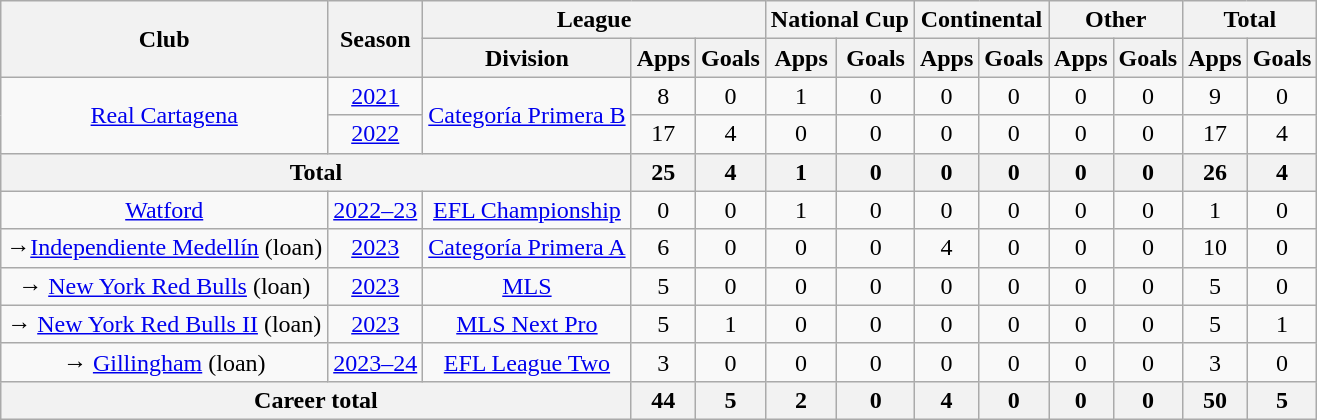<table class=wikitable style=text-align:center>
<tr>
<th rowspan="2">Club</th>
<th rowspan="2">Season</th>
<th colspan="3">League</th>
<th colspan="2">National Cup</th>
<th colspan="2">Continental</th>
<th colspan="2">Other</th>
<th colspan="2">Total</th>
</tr>
<tr>
<th>Division</th>
<th>Apps</th>
<th>Goals</th>
<th>Apps</th>
<th>Goals</th>
<th>Apps</th>
<th>Goals</th>
<th>Apps</th>
<th>Goals</th>
<th>Apps</th>
<th>Goals</th>
</tr>
<tr>
<td rowspan="2"><a href='#'>Real Cartagena</a></td>
<td><a href='#'>2021</a></td>
<td rowspan="2"><a href='#'>Categoría Primera B</a></td>
<td>8</td>
<td>0</td>
<td>1</td>
<td>0</td>
<td>0</td>
<td>0</td>
<td>0</td>
<td>0</td>
<td>9</td>
<td>0</td>
</tr>
<tr>
<td><a href='#'>2022</a></td>
<td>17</td>
<td>4</td>
<td>0</td>
<td>0</td>
<td>0</td>
<td>0</td>
<td>0</td>
<td>0</td>
<td>17</td>
<td>4</td>
</tr>
<tr>
<th colspan="3">Total</th>
<th>25</th>
<th>4</th>
<th>1</th>
<th>0</th>
<th>0</th>
<th>0</th>
<th>0</th>
<th>0</th>
<th>26</th>
<th>4</th>
</tr>
<tr>
<td rowspan="1"><a href='#'>Watford</a></td>
<td><a href='#'>2022–23</a></td>
<td rowspan="1"><a href='#'>EFL Championship</a></td>
<td>0</td>
<td>0</td>
<td>1</td>
<td>0</td>
<td>0</td>
<td>0</td>
<td>0</td>
<td>0</td>
<td>1</td>
<td>0</td>
</tr>
<tr>
<td rowspan="1">→<a href='#'>Independiente Medellín</a> (loan)</td>
<td><a href='#'>2023</a></td>
<td rowspan="1"><a href='#'>Categoría Primera A</a></td>
<td>6</td>
<td>0</td>
<td>0</td>
<td>0</td>
<td>4</td>
<td>0</td>
<td>0</td>
<td>0</td>
<td>10</td>
<td>0</td>
</tr>
<tr>
<td>→ <a href='#'>New York Red Bulls</a> (loan)</td>
<td><a href='#'>2023</a></td>
<td><a href='#'>MLS</a></td>
<td>5</td>
<td>0</td>
<td>0</td>
<td>0</td>
<td>0</td>
<td>0</td>
<td>0</td>
<td>0</td>
<td>5</td>
<td>0</td>
</tr>
<tr>
<td>→ <a href='#'>New York Red Bulls II</a> (loan)</td>
<td><a href='#'>2023</a></td>
<td><a href='#'>MLS Next Pro</a></td>
<td>5</td>
<td>1</td>
<td>0</td>
<td>0</td>
<td>0</td>
<td>0</td>
<td>0</td>
<td>0</td>
<td>5</td>
<td>1</td>
</tr>
<tr>
<td>→ <a href='#'>Gillingham</a> (loan)</td>
<td><a href='#'>2023–24</a></td>
<td><a href='#'>EFL League Two</a></td>
<td>3</td>
<td>0</td>
<td>0</td>
<td>0</td>
<td>0</td>
<td>0</td>
<td>0</td>
<td>0</td>
<td>3</td>
<td>0</td>
</tr>
<tr>
<th colspan="3"><strong>Career total</strong></th>
<th>44</th>
<th>5</th>
<th>2</th>
<th>0</th>
<th>4</th>
<th>0</th>
<th>0</th>
<th>0</th>
<th>50</th>
<th>5</th>
</tr>
</table>
